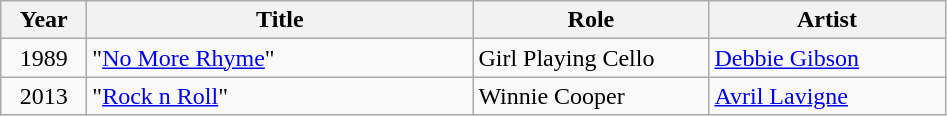<table class="wikitable">
<tr>
<th style="width:50px;">Year</th>
<th style="width:250px;">Title</th>
<th style="width:150px;">Role</th>
<th style="width:150px;">Artist</th>
</tr>
<tr>
<td style="text-align:center;">1989</td>
<td>"<a href='#'>No More Rhyme</a>"</td>
<td>Girl Playing Cello</td>
<td><a href='#'>Debbie Gibson</a></td>
</tr>
<tr>
<td style="text-align:center;">2013</td>
<td>"<a href='#'>Rock n Roll</a>"</td>
<td>Winnie Cooper</td>
<td><a href='#'>Avril Lavigne</a></td>
</tr>
</table>
